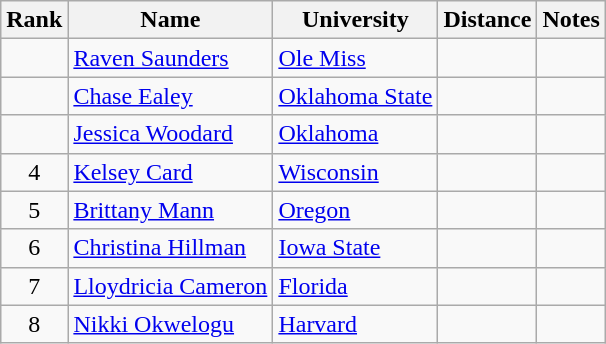<table class="wikitable sortable" style="text-align:center">
<tr>
<th>Rank</th>
<th>Name</th>
<th>University</th>
<th>Distance</th>
<th>Notes</th>
</tr>
<tr>
<td></td>
<td align=left><a href='#'>Raven Saunders</a></td>
<td align=left><a href='#'>Ole Miss</a></td>
<td></td>
<td></td>
</tr>
<tr>
<td></td>
<td align=left><a href='#'>Chase Ealey</a></td>
<td align=left><a href='#'>Oklahoma State</a></td>
<td></td>
<td></td>
</tr>
<tr>
<td></td>
<td align=left><a href='#'>Jessica Woodard</a></td>
<td align=left><a href='#'>Oklahoma</a></td>
<td></td>
<td></td>
</tr>
<tr>
<td>4</td>
<td align=left><a href='#'>Kelsey Card</a></td>
<td align=left><a href='#'>Wisconsin</a></td>
<td></td>
<td></td>
</tr>
<tr>
<td>5</td>
<td align=left><a href='#'>Brittany Mann</a></td>
<td align=left><a href='#'>Oregon</a></td>
<td></td>
<td></td>
</tr>
<tr>
<td>6</td>
<td align=left><a href='#'>Christina Hillman</a></td>
<td align=left><a href='#'>Iowa State</a></td>
<td></td>
<td></td>
</tr>
<tr>
<td>7</td>
<td align=left><a href='#'>Lloydricia Cameron</a></td>
<td align=left><a href='#'>Florida</a></td>
<td></td>
<td></td>
</tr>
<tr>
<td>8</td>
<td align=left><a href='#'>Nikki Okwelogu</a> </td>
<td align=left><a href='#'>Harvard</a></td>
<td></td>
<td></td>
</tr>
</table>
